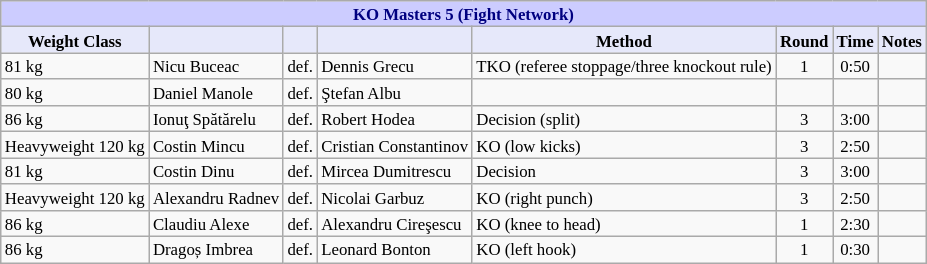<table class="wikitable" style="font-size: 70%;">
<tr>
<th colspan="8" style="background-color: #ccf; color: #000080; text-align: center;"><strong>KO Masters 5 (Fight Network)</strong></th>
</tr>
<tr>
<th colspan="1" style="background-color: #E6E8FA; color: #000000; text-align: center;">Weight Class</th>
<th colspan="1" style="background-color: #E6E8FA; color: #000000; text-align: center;"></th>
<th colspan="1" style="background-color: #E6E8FA; color: #000000; text-align: center;"></th>
<th colspan="1" style="background-color: #E6E8FA; color: #000000; text-align: center;"></th>
<th colspan="1" style="background-color: #E6E8FA; color: #000000; text-align: center;">Method</th>
<th colspan="1" style="background-color: #E6E8FA; color: #000000; text-align: center;">Round</th>
<th colspan="1" style="background-color: #E6E8FA; color: #000000; text-align: center;">Time</th>
<th colspan="1" style="background-color: #E6E8FA; color: #000000; text-align: center;">Notes</th>
</tr>
<tr>
<td>81 kg</td>
<td> Nicu Buceac</td>
<td align=center>def.</td>
<td> Dennis Grecu</td>
<td>TKO (referee stoppage/three knockout rule)</td>
<td align=center>1</td>
<td align=center>0:50</td>
<td></td>
</tr>
<tr>
<td>80 kg</td>
<td> Daniel Manole</td>
<td align=center>def.</td>
<td> Ştefan Albu</td>
<td></td>
<td align=center></td>
<td align=center></td>
<td></td>
</tr>
<tr>
<td>86 kg</td>
<td> Ionuţ Spătărelu</td>
<td align=center>def.</td>
<td> Robert Hodea</td>
<td>Decision (split)</td>
<td align=center>3</td>
<td align=center>3:00</td>
<td></td>
</tr>
<tr>
<td>Heavyweight 120 kg</td>
<td> Costin Mincu</td>
<td align=center>def.</td>
<td> Cristian Constantinov</td>
<td>KO (low kicks)</td>
<td align=center>3</td>
<td align=center>2:50</td>
</tr>
<tr>
<td>81 kg</td>
<td> Costin Dinu</td>
<td align=center>def.</td>
<td> Mircea Dumitrescu</td>
<td>Decision</td>
<td align=center>3</td>
<td align=center>3:00</td>
<td></td>
</tr>
<tr>
<td>Heavyweight 120 kg</td>
<td> Alexandru Radnev</td>
<td align=center>def.</td>
<td> Nicolai Garbuz</td>
<td>KO (right punch)</td>
<td align=center>3</td>
<td align=center>2:50</td>
<td></td>
</tr>
<tr>
<td>86 kg</td>
<td> Claudiu Alexe</td>
<td align=center>def.</td>
<td> Alexandru Cireşescu</td>
<td>KO (knee to head)</td>
<td align=center>1</td>
<td align=center>2:30</td>
<td></td>
</tr>
<tr>
<td>86 kg</td>
<td> Dragoș Imbrea</td>
<td align=center>def.</td>
<td> Leonard Bonton</td>
<td>KO (left hook)</td>
<td align=center>1</td>
<td align=center>0:30</td>
<td></td>
</tr>
</table>
